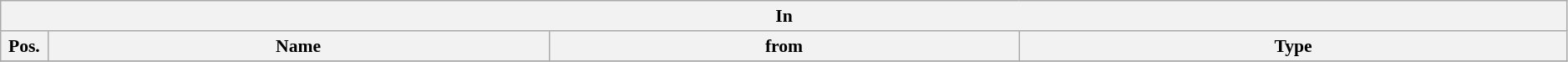<table class="wikitable" style="font-size:90%;width:99%;">
<tr>
<th colspan="4">In</th>
</tr>
<tr>
<th width=3%>Pos.</th>
<th width=32%>Name</th>
<th width=30%>from</th>
<th width=35%>Type</th>
</tr>
<tr>
</tr>
</table>
